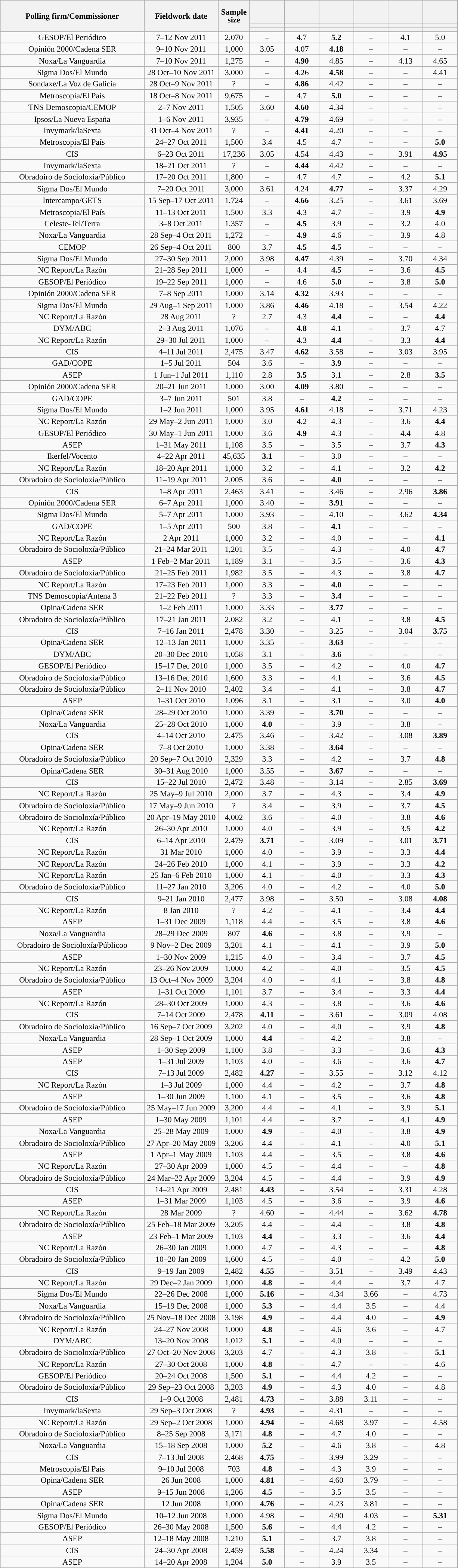<table class="wikitable collapsible collapsed" style="text-align:center; font-size:90%; line-height:14px;">
<tr style="height:42px;">
<th style="width:250px;" rowspan="3">Polling firm/Commissioner</th>
<th style="width:125px;" rowspan="3">Fieldwork date</th>
<th style="width:50px;" rowspan="3">Sample size</th>
<th style="width:55px;"></th>
<th style="width:55px;"></th>
<th style="width:55px;"></th>
<th style="width:55px;"></th>
<th style="width:55px;"></th>
<th style="width:55px;"></th>
</tr>
<tr>
<th style="color:inherit;background:"></th>
<th style="color:inherit;background:"></th>
<th style="color:inherit;background:"></th>
<th style="color:inherit;background:"></th>
<th style="color:inherit;background:"></th>
<th style="color:inherit;background:"></th>
</tr>
<tr>
<th></th>
<th></th>
<th></th>
<th></th>
<th></th>
<th></th>
</tr>
<tr>
<td>GESOP/El Periódico</td>
<td>7–12 Nov 2011</td>
<td>2,070</td>
<td>–</td>
<td>4.7</td>
<td><strong>5.2</strong></td>
<td>–</td>
<td>4.1</td>
<td>5.0</td>
</tr>
<tr>
<td>Opinión 2000/Cadena SER</td>
<td>9–10 Nov 2011</td>
<td>1,000</td>
<td>3.05</td>
<td>4.07</td>
<td><strong>4.18</strong></td>
<td>–</td>
<td>–</td>
<td>–</td>
</tr>
<tr>
<td>Noxa/La Vanguardia</td>
<td>7–10 Nov 2011</td>
<td>1,275</td>
<td>–</td>
<td><strong>4.90</strong></td>
<td>4.85</td>
<td>–</td>
<td>4.13</td>
<td>4.65</td>
</tr>
<tr>
<td>Sigma Dos/El Mundo</td>
<td>28 Oct–10 Nov 2011</td>
<td>3,000</td>
<td>–</td>
<td>4.26</td>
<td><strong>4.58</strong></td>
<td>–</td>
<td>–</td>
<td>4.41</td>
</tr>
<tr>
<td>Sondaxe/La Voz de Galicia</td>
<td>28 Oct–9 Nov 2011</td>
<td>?</td>
<td>–</td>
<td><strong>4.86</strong></td>
<td>4.42</td>
<td>–</td>
<td>–</td>
<td>–</td>
</tr>
<tr>
<td>Metroscopia/El País</td>
<td>18 Oct–8 Nov 2011</td>
<td>9,675</td>
<td>–</td>
<td>4.7</td>
<td><strong>5.0</strong></td>
<td>–</td>
<td>–</td>
<td>–</td>
</tr>
<tr>
<td>TNS Demoscopia/CEMOP</td>
<td>2–7 Nov 2011</td>
<td>1,505</td>
<td>3.60</td>
<td><strong>4.60</strong></td>
<td>4.34</td>
<td>–</td>
<td>–</td>
<td>–</td>
</tr>
<tr>
<td>Ipsos/La Nueva España</td>
<td>1–6 Nov 2011</td>
<td>3,935</td>
<td>–</td>
<td><strong>4.79</strong></td>
<td>4.69</td>
<td>–</td>
<td>–</td>
<td>–</td>
</tr>
<tr>
<td>Invymark/laSexta</td>
<td>31 Oct–4 Nov 2011</td>
<td>?</td>
<td>–</td>
<td><strong>4.41</strong></td>
<td>4.20</td>
<td>–</td>
<td>–</td>
<td>–</td>
</tr>
<tr>
<td>Metroscopia/El País</td>
<td>24–27 Oct 2011</td>
<td>1,500</td>
<td>3.4</td>
<td>4.5</td>
<td>4.7</td>
<td>–</td>
<td>–</td>
<td><strong>5.0</strong></td>
</tr>
<tr>
<td>CIS</td>
<td>6–23 Oct 2011</td>
<td>17,236</td>
<td>3.05</td>
<td>4.54</td>
<td>4.43</td>
<td>–</td>
<td>3.91</td>
<td><strong>4.95</strong></td>
</tr>
<tr>
<td>Invymark/laSexta</td>
<td>18–21 Oct 2011</td>
<td>?</td>
<td>–</td>
<td><strong>4.44</strong></td>
<td>4.42</td>
<td>–</td>
<td>–</td>
<td>–</td>
</tr>
<tr>
<td>Obradoiro de Socioloxía/Público</td>
<td>17–20 Oct 2011</td>
<td>1,800</td>
<td>–</td>
<td>4.7</td>
<td>4.7</td>
<td>–</td>
<td>4.2</td>
<td><strong>5.1</strong></td>
</tr>
<tr>
<td>Sigma Dos/El Mundo</td>
<td>7–20 Oct 2011</td>
<td>3,000</td>
<td>3.61</td>
<td>4.24</td>
<td><strong>4.77</strong></td>
<td>–</td>
<td>3.37</td>
<td>4.29</td>
</tr>
<tr>
<td>Intercampo/GETS</td>
<td>15 Sep–17 Oct 2011</td>
<td>1,724</td>
<td>–</td>
<td><strong>4.66</strong></td>
<td>3.25</td>
<td>–</td>
<td>3.61</td>
<td>3.69</td>
</tr>
<tr>
<td>Metroscopia/El País</td>
<td>11–13 Oct 2011</td>
<td>1,500</td>
<td>3.3</td>
<td>4.3</td>
<td>4.7</td>
<td>–</td>
<td>3.9</td>
<td><strong>4.9</strong></td>
</tr>
<tr>
<td>Celeste-Tel/Terra</td>
<td>3–8 Oct 2011</td>
<td>1,357</td>
<td>–</td>
<td><strong>4.5</strong></td>
<td>3.9</td>
<td>–</td>
<td>3.2</td>
<td>4.0</td>
</tr>
<tr>
<td>Noxa/La Vanguardia</td>
<td>28 Sep–4 Oct 2011</td>
<td>1,272</td>
<td>–</td>
<td><strong>4.9</strong></td>
<td>4.6</td>
<td>–</td>
<td>3.9</td>
<td>4.8</td>
</tr>
<tr>
<td>CEMOP</td>
<td>26 Sep–4 Oct 2011</td>
<td>800</td>
<td>3.7</td>
<td><strong>4.5</strong></td>
<td><strong>4.5</strong></td>
<td>–</td>
<td>–</td>
<td>–</td>
</tr>
<tr>
<td>Sigma Dos/El Mundo</td>
<td>27–30 Sep 2011</td>
<td>2,000</td>
<td>3.98</td>
<td><strong>4.47</strong></td>
<td>4.39</td>
<td>–</td>
<td>3.70</td>
<td>4.34</td>
</tr>
<tr>
<td>NC Report/La Razón</td>
<td>21–28 Sep 2011</td>
<td>1,000</td>
<td>–</td>
<td>4.4</td>
<td><strong>4.5</strong></td>
<td>–</td>
<td>3.6</td>
<td><strong>4.5</strong></td>
</tr>
<tr>
<td>GESOP/El Periódico</td>
<td>19–22 Sep 2011</td>
<td>1,000</td>
<td>–</td>
<td>4.6</td>
<td><strong>5.0</strong></td>
<td>–</td>
<td>3.8</td>
<td><strong>5.0</strong></td>
</tr>
<tr>
<td>Opinión 2000/Cadena SER</td>
<td>7–8 Sep 2011</td>
<td>1,000</td>
<td>3.14</td>
<td><strong>4.32</strong></td>
<td>3.93</td>
<td>–</td>
<td>–</td>
<td>–</td>
</tr>
<tr>
<td>Sigma Dos/El Mundo</td>
<td>29 Aug–1 Sep 2011</td>
<td>1,000</td>
<td>3.86</td>
<td><strong>4.46</strong></td>
<td>4.18</td>
<td>–</td>
<td>3.54</td>
<td>4.22</td>
</tr>
<tr>
<td>NC Report/La Razón</td>
<td>28 Aug 2011</td>
<td>?</td>
<td>2.7</td>
<td>4.3</td>
<td><strong>4.4</strong></td>
<td>–</td>
<td>–</td>
<td><strong>4.4</strong></td>
</tr>
<tr>
<td>DYM/ABC</td>
<td>2–3 Aug 2011</td>
<td>1,076</td>
<td>–</td>
<td><strong>4.8</strong></td>
<td>4.1</td>
<td>–</td>
<td>3.7</td>
<td>4.7</td>
</tr>
<tr>
<td>NC Report/La Razón</td>
<td>29–30 Jul 2011</td>
<td>1,000</td>
<td>–</td>
<td>4.3</td>
<td><strong>4.4</strong></td>
<td>–</td>
<td>3.3</td>
<td><strong>4.4</strong></td>
</tr>
<tr>
<td>CIS</td>
<td>4–11 Jul 2011</td>
<td>2,475</td>
<td>3.47</td>
<td><strong>4.62</strong></td>
<td>3.58</td>
<td>–</td>
<td>3.03</td>
<td>3.95</td>
</tr>
<tr>
<td>GAD/COPE</td>
<td>1–5 Jul 2011</td>
<td>504</td>
<td>3.6</td>
<td>–</td>
<td><strong>3.9</strong></td>
<td>–</td>
<td>–</td>
<td>–</td>
</tr>
<tr>
<td>ASEP</td>
<td>1 Jun–1 Jul 2011</td>
<td>1,110</td>
<td>2.8</td>
<td><strong>3.5</strong></td>
<td>3.1</td>
<td>–</td>
<td>2.8</td>
<td><strong>3.5</strong></td>
</tr>
<tr>
<td>Opinión 2000/Cadena SER</td>
<td>20–21 Jun 2011</td>
<td>1,000</td>
<td>3.00</td>
<td><strong>4.09</strong></td>
<td>3.80</td>
<td>–</td>
<td>–</td>
<td>–</td>
</tr>
<tr>
<td>GAD/COPE</td>
<td>3–7 Jun 2011</td>
<td>501</td>
<td>3.8</td>
<td>–</td>
<td><strong>4.2</strong></td>
<td>–</td>
<td>–</td>
<td>–</td>
</tr>
<tr>
<td>Sigma Dos/El Mundo</td>
<td>1–2 Jun 2011</td>
<td>1,000</td>
<td>3.95</td>
<td><strong>4.61</strong></td>
<td>4.18</td>
<td>–</td>
<td>3.71</td>
<td>4.23</td>
</tr>
<tr>
<td>NC Report/La Razón</td>
<td>29 May–2 Jun 2011</td>
<td>1,000</td>
<td>3.0</td>
<td>4.2</td>
<td>4.3</td>
<td>–</td>
<td>3.6</td>
<td><strong>4.4</strong></td>
</tr>
<tr>
<td>GESOP/El Periódico</td>
<td>30 May–1 Jun 2011</td>
<td>1,000</td>
<td>3.6</td>
<td><strong>4.9</strong></td>
<td>4.3</td>
<td>–</td>
<td>4.4</td>
<td>4.8</td>
</tr>
<tr>
<td>ASEP</td>
<td>1–31 May 2011</td>
<td>1,108</td>
<td>3.5</td>
<td>–</td>
<td>3.5</td>
<td>–</td>
<td>3.7</td>
<td><strong>4.3</strong></td>
</tr>
<tr>
<td>Ikerfel/Vocento</td>
<td>4–22 Apr 2011</td>
<td>45,635</td>
<td><strong>3.1</strong></td>
<td>–</td>
<td>3.0</td>
<td>–</td>
<td>–</td>
<td>–</td>
</tr>
<tr>
<td>NC Report/La Razón</td>
<td>18–20 Apr 2011</td>
<td>1,000</td>
<td>3.2</td>
<td>–</td>
<td>4.1</td>
<td>–</td>
<td>3.2</td>
<td><strong>4.2</strong></td>
</tr>
<tr>
<td>Obradoiro de Socioloxía/Público</td>
<td>11–19 Apr 2011</td>
<td>2,005</td>
<td>3.6</td>
<td>–</td>
<td><strong>4.0</strong></td>
<td>–</td>
<td>–</td>
<td>–</td>
</tr>
<tr>
<td>CIS</td>
<td>1–8 Apr 2011</td>
<td>2,463</td>
<td>3.41</td>
<td>–</td>
<td>3.46</td>
<td>–</td>
<td>2.96</td>
<td><strong>3.86</strong></td>
</tr>
<tr>
<td>Opinión 2000/Cadena SER</td>
<td>6–7 Apr 2011</td>
<td>1,000</td>
<td>3.40</td>
<td>–</td>
<td><strong>3.91</strong></td>
<td>–</td>
<td>–</td>
<td>–</td>
</tr>
<tr>
<td>Sigma Dos/El Mundo</td>
<td>5–7 Apr 2011</td>
<td>1,000</td>
<td>3.93</td>
<td>–</td>
<td>4.10</td>
<td>–</td>
<td>3.62</td>
<td><strong>4.34</strong></td>
</tr>
<tr>
<td>GAD/COPE</td>
<td>1–5 Apr 2011</td>
<td>500</td>
<td>3.8</td>
<td>–</td>
<td><strong>4.1</strong></td>
<td>–</td>
<td>–</td>
<td>–</td>
</tr>
<tr>
<td>NC Report/La Razón</td>
<td>2 Apr 2011</td>
<td>1,000</td>
<td>3.2</td>
<td>–</td>
<td>4.0</td>
<td>–</td>
<td>–</td>
<td><strong>4.1</strong></td>
</tr>
<tr>
<td>Obradoiro de Socioloxía/Público</td>
<td>21–24 Mar 2011</td>
<td>1,201</td>
<td>3.5</td>
<td>–</td>
<td>4.3</td>
<td>–</td>
<td>4.0</td>
<td><strong>4.7</strong></td>
</tr>
<tr>
<td>ASEP</td>
<td>1 Feb–2 Mar 2011</td>
<td>1,189</td>
<td>3.1</td>
<td>–</td>
<td>3.5</td>
<td>–</td>
<td>3.6</td>
<td><strong>4.3</strong></td>
</tr>
<tr>
<td>Obradoiro de Socioloxía/Público</td>
<td>21–25 Feb 2011</td>
<td>1,982</td>
<td>3.5</td>
<td>–</td>
<td>4.3</td>
<td>–</td>
<td>3.8</td>
<td><strong>4.7</strong></td>
</tr>
<tr>
<td>NC Report/La Razón</td>
<td>17–23 Feb 2011</td>
<td>1,000</td>
<td>3.3</td>
<td>–</td>
<td><strong>4.0</strong></td>
<td>–</td>
<td>–</td>
<td>–</td>
</tr>
<tr>
<td>TNS Demoscopia/Antena 3</td>
<td>21–22 Feb 2011</td>
<td>?</td>
<td>3.3</td>
<td>–</td>
<td><strong>3.4</strong></td>
<td>–</td>
<td>–</td>
<td>–</td>
</tr>
<tr>
<td>Opina/Cadena SER</td>
<td>1–2 Feb 2011</td>
<td>1,000</td>
<td>3.33</td>
<td>–</td>
<td><strong>3.77</strong></td>
<td>–</td>
<td>–</td>
<td>–</td>
</tr>
<tr>
<td>Obradoiro de Socioloxía/Público</td>
<td>17–21 Jan 2011</td>
<td>2,082</td>
<td>3.2</td>
<td>–</td>
<td>4.1</td>
<td>–</td>
<td>3.8</td>
<td><strong>4.5</strong></td>
</tr>
<tr>
<td>CIS</td>
<td>7–16 Jan 2011</td>
<td>2,478</td>
<td>3.30</td>
<td>–</td>
<td>3.25</td>
<td>–</td>
<td>3.04</td>
<td><strong>3.75</strong></td>
</tr>
<tr>
<td>Opina/Cadena SER</td>
<td>12–13 Jan 2011</td>
<td>1,000</td>
<td>3.35</td>
<td>–</td>
<td><strong>3.63</strong></td>
<td>–</td>
<td>–</td>
<td>–</td>
</tr>
<tr>
<td>DYM/ABC</td>
<td>20–30 Dec 2010</td>
<td>1,058</td>
<td>3.1</td>
<td>–</td>
<td><strong>3.6</strong></td>
<td>–</td>
<td>–</td>
<td>–</td>
</tr>
<tr>
<td>GESOP/El Periódico</td>
<td>15–17 Dec 2010</td>
<td>1,000</td>
<td>3.5</td>
<td>–</td>
<td>4.2</td>
<td>–</td>
<td>4.0</td>
<td><strong>4.7</strong></td>
</tr>
<tr>
<td>Obradoiro de Socioloxía/Público</td>
<td>13–16 Dec 2010</td>
<td>1,600</td>
<td>3.3</td>
<td>–</td>
<td>4.1</td>
<td>–</td>
<td>3.6</td>
<td><strong>4.5</strong></td>
</tr>
<tr>
<td>Obradoiro de Socioloxía/Público</td>
<td>2–11 Nov 2010</td>
<td>2,402</td>
<td>3.4</td>
<td>–</td>
<td>4.1</td>
<td>–</td>
<td>3.8</td>
<td><strong>4.7</strong></td>
</tr>
<tr>
<td>ASEP</td>
<td>1–31 Oct 2010</td>
<td>1,096</td>
<td>3.1</td>
<td>–</td>
<td>3.1</td>
<td>–</td>
<td>3.0</td>
<td><strong>4.0</strong></td>
</tr>
<tr>
<td>Opina/Cadena SER</td>
<td>28–29 Oct 2010</td>
<td>1,000</td>
<td>3.39</td>
<td>–</td>
<td><strong>3.70</strong></td>
<td>–</td>
<td>–</td>
<td>–</td>
</tr>
<tr>
<td>Noxa/La Vanguardia</td>
<td>25–28 Oct 2010</td>
<td>1,000</td>
<td><strong>4.0</strong></td>
<td>–</td>
<td>3.9</td>
<td>–</td>
<td>3.8</td>
<td>–</td>
</tr>
<tr>
<td>CIS</td>
<td>4–14 Oct 2010</td>
<td>2,475</td>
<td>3.46</td>
<td>–</td>
<td>3.42</td>
<td>–</td>
<td>3.08</td>
<td><strong>3.89</strong></td>
</tr>
<tr>
<td>Opina/Cadena SER</td>
<td>7–8 Oct 2010</td>
<td>1,000</td>
<td>3.38</td>
<td>–</td>
<td><strong>3.64</strong></td>
<td>–</td>
<td>–</td>
<td>–</td>
</tr>
<tr>
<td>Obradoiro de Socioloxía/Público</td>
<td>20 Sep–7 Oct 2010</td>
<td>2,329</td>
<td>3.3</td>
<td>–</td>
<td>4.2</td>
<td>–</td>
<td>3.7</td>
<td><strong>4.8</strong></td>
</tr>
<tr>
<td>Opina/Cadena SER</td>
<td>30–31 Aug 2010</td>
<td>1,000</td>
<td>3.55</td>
<td>–</td>
<td><strong>3.67</strong></td>
<td>–</td>
<td>–</td>
<td>–</td>
</tr>
<tr>
<td>CIS</td>
<td>15–22 Jul 2010</td>
<td>2,472</td>
<td>3.48</td>
<td>–</td>
<td>3.14</td>
<td>–</td>
<td>2.85</td>
<td><strong>3.69</strong></td>
</tr>
<tr>
<td>NC Report/La Razón</td>
<td>25 May–9 Jul 2010</td>
<td>2,000</td>
<td>3.7</td>
<td>–</td>
<td>4.3</td>
<td>–</td>
<td>3.4</td>
<td><strong>4.9</strong></td>
</tr>
<tr>
<td>Obradoiro de Socioloxía/Público</td>
<td>17 May–9 Jun 2010</td>
<td>?</td>
<td>3.4</td>
<td>–</td>
<td>3.9</td>
<td>–</td>
<td>3.7</td>
<td><strong>4.5</strong></td>
</tr>
<tr>
<td>Obradoiro de Socioloxía/Público</td>
<td>20 Apr–19 May 2010</td>
<td>4,002</td>
<td>3.6</td>
<td>–</td>
<td>4.0</td>
<td>–</td>
<td>3.8</td>
<td><strong>4.6</strong></td>
</tr>
<tr>
<td>NC Report/La Razón</td>
<td>26–30 Apr 2010</td>
<td>1,000</td>
<td>4.0</td>
<td>–</td>
<td>3.9</td>
<td>–</td>
<td>3.5</td>
<td><strong>4.2</strong></td>
</tr>
<tr>
<td>CIS</td>
<td>6–14 Apr 2010</td>
<td>2,479</td>
<td><strong>3.71</strong></td>
<td>–</td>
<td>3.09</td>
<td>–</td>
<td>3.01</td>
<td><strong>3.71</strong></td>
</tr>
<tr>
<td>NC Report/La Razón</td>
<td>31 Mar 2010</td>
<td>1,000</td>
<td>4.0</td>
<td>–</td>
<td>3.9</td>
<td>–</td>
<td>3.3</td>
<td><strong>4.4</strong></td>
</tr>
<tr>
<td>NC Report/La Razón</td>
<td>24–26 Feb 2010</td>
<td>1,000</td>
<td>4.1</td>
<td>–</td>
<td>3.9</td>
<td>–</td>
<td>3.3</td>
<td><strong>4.2</strong></td>
</tr>
<tr>
<td>NC Report/La Razón</td>
<td>25 Jan–6 Feb 2010</td>
<td>1,000</td>
<td>4.1</td>
<td>–</td>
<td>4.0</td>
<td>–</td>
<td>3.3</td>
<td><strong>4.3</strong></td>
</tr>
<tr>
<td>Obradoiro de Socioloxía/Público</td>
<td>11–27 Jan 2010</td>
<td>3,206</td>
<td>4.0</td>
<td>–</td>
<td>4.2</td>
<td>–</td>
<td>4.0</td>
<td><strong>5.0</strong></td>
</tr>
<tr>
<td>CIS</td>
<td>9–21 Jan 2010</td>
<td>2,477</td>
<td>3.98</td>
<td>–</td>
<td>3.50</td>
<td>–</td>
<td>3.08</td>
<td><strong>4.08</strong></td>
</tr>
<tr>
<td>NC Report/La Razón</td>
<td>8 Jan 2010</td>
<td>?</td>
<td>4.2</td>
<td>–</td>
<td>4.1</td>
<td>–</td>
<td>3.4</td>
<td><strong>4.4</strong></td>
</tr>
<tr>
<td>ASEP</td>
<td>1–31 Dec 2009</td>
<td>1,118</td>
<td>4.4</td>
<td>–</td>
<td>3.5</td>
<td>–</td>
<td>3.8</td>
<td><strong>4.6</strong></td>
</tr>
<tr>
<td>Noxa/La Vanguardia</td>
<td>28–29 Dec 2009</td>
<td>807</td>
<td><strong>4.6</strong></td>
<td>–</td>
<td>3.8</td>
<td>–</td>
<td>3.9</td>
<td>–</td>
</tr>
<tr>
<td>Obradoiro de Socioloxía/Públicoo</td>
<td>9 Nov–2 Dec 2009</td>
<td>3,201</td>
<td>4.1</td>
<td>–</td>
<td>4.1</td>
<td>–</td>
<td>3.9</td>
<td><strong>5.0</strong></td>
</tr>
<tr>
<td>ASEP</td>
<td>1–30 Nov 2009</td>
<td>1,215</td>
<td>4.0</td>
<td>–</td>
<td>3.4</td>
<td>–</td>
<td>3.7</td>
<td><strong>4.5</strong></td>
</tr>
<tr>
<td>NC Report/La Razón</td>
<td>23–26 Nov 2009</td>
<td>1,000</td>
<td>4.2</td>
<td>–</td>
<td>4.0</td>
<td>–</td>
<td>3.5</td>
<td><strong>4.5</strong></td>
</tr>
<tr>
<td>Obradoiro de Socioloxía/Público</td>
<td>13 Oct–4 Nov 2009</td>
<td>3,204</td>
<td>4.0</td>
<td>–</td>
<td>4.1</td>
<td>–</td>
<td>3.8</td>
<td><strong>4.8</strong></td>
</tr>
<tr>
<td>ASEP</td>
<td>1–31 Oct 2009</td>
<td>1,101</td>
<td>3.7</td>
<td>–</td>
<td>3.4</td>
<td>–</td>
<td>3.3</td>
<td><strong>4.4</strong></td>
</tr>
<tr>
<td>NC Report/La Razón</td>
<td>28–30 Oct 2009</td>
<td>1,000</td>
<td>4.3</td>
<td>–</td>
<td>3.8</td>
<td>–</td>
<td>3.6</td>
<td><strong>4.6</strong></td>
</tr>
<tr>
<td>CIS</td>
<td>7–14 Oct 2009</td>
<td>2,478</td>
<td><strong>4.11</strong></td>
<td>–</td>
<td>3.61</td>
<td>–</td>
<td>3.09</td>
<td>4.08</td>
</tr>
<tr>
<td>Obradoiro de Socioloxía/Público</td>
<td>16 Sep–7 Oct 2009</td>
<td>3,202</td>
<td>4.0</td>
<td>–</td>
<td>4.0</td>
<td>–</td>
<td>3.9</td>
<td><strong>4.8</strong></td>
</tr>
<tr>
<td>Noxa/La Vanguardia</td>
<td>28 Sep–1 Oct 2009</td>
<td>1,000</td>
<td><strong>4.4</strong></td>
<td>–</td>
<td>4.2</td>
<td>–</td>
<td>3.8</td>
<td>–</td>
</tr>
<tr>
<td>ASEP</td>
<td>1–30 Sep 2009</td>
<td>1,100</td>
<td>3.8</td>
<td>–</td>
<td>3.3</td>
<td>–</td>
<td>3.6</td>
<td><strong>4.3</strong></td>
</tr>
<tr>
<td>ASEP</td>
<td>1–31 Jul 2009</td>
<td>1,103</td>
<td>4.0</td>
<td>–</td>
<td>3.6</td>
<td>–</td>
<td>3.6</td>
<td><strong>4.7</strong></td>
</tr>
<tr>
<td>CIS</td>
<td>7–13 Jul 2009</td>
<td>2,482</td>
<td><strong>4.27</strong></td>
<td>–</td>
<td>3.55</td>
<td>–</td>
<td>3.12</td>
<td>4.12</td>
</tr>
<tr>
<td>NC Report/La Razón</td>
<td>1–3 Jul 2009</td>
<td>1,000</td>
<td>4.4</td>
<td>–</td>
<td>4.2</td>
<td>–</td>
<td>3.7</td>
<td><strong>4.8</strong></td>
</tr>
<tr>
<td>ASEP</td>
<td>1–30 Jun 2009</td>
<td>1,100</td>
<td>4.1</td>
<td>–</td>
<td>3.5</td>
<td>–</td>
<td>3.6</td>
<td><strong>4.8</strong></td>
</tr>
<tr>
<td>Obradoiro de Socioloxía/Público</td>
<td>25 May–17 Jun 2009</td>
<td>3,200</td>
<td>4.4</td>
<td>–</td>
<td>4.1</td>
<td>–</td>
<td>3.9</td>
<td><strong>5.1</strong></td>
</tr>
<tr>
<td>ASEP</td>
<td>1–30 May 2009</td>
<td>1,101</td>
<td>4.4</td>
<td>–</td>
<td>3.7</td>
<td>–</td>
<td>4.1</td>
<td><strong>4.9</strong></td>
</tr>
<tr>
<td>Noxa/La Vanguardia</td>
<td>25–28 May 2009</td>
<td>1,000</td>
<td><strong>4.9</strong></td>
<td>–</td>
<td>4.0</td>
<td>–</td>
<td>3.8</td>
<td><strong>4.9</strong></td>
</tr>
<tr>
<td>Obradoiro de Socioloxía/Público</td>
<td>27 Apr–20 May 2009</td>
<td>3,206</td>
<td>4.4</td>
<td>–</td>
<td>4.1</td>
<td>–</td>
<td>4.0</td>
<td><strong>5.1</strong></td>
</tr>
<tr>
<td>ASEP</td>
<td>1 Apr–1 May 2009</td>
<td>1,103</td>
<td>4.4</td>
<td>–</td>
<td>3.5</td>
<td>–</td>
<td>3.8</td>
<td><strong>4.6</strong></td>
</tr>
<tr>
<td>NC Report/La Razón</td>
<td>27–30 Apr 2009</td>
<td>1,000</td>
<td>4.5</td>
<td>–</td>
<td>4.4</td>
<td>–</td>
<td>–</td>
<td><strong>4.8</strong></td>
</tr>
<tr>
<td>Obradoiro de Socioloxía/Público</td>
<td>24 Mar–22 Apr 2009</td>
<td>3,204</td>
<td>4.5</td>
<td>–</td>
<td>4.4</td>
<td>–</td>
<td>3.9</td>
<td><strong>4.9</strong></td>
</tr>
<tr>
<td>CIS</td>
<td>14–21 Apr 2009</td>
<td>2,481</td>
<td><strong>4.43</strong></td>
<td>–</td>
<td>3.54</td>
<td>–</td>
<td>3.31</td>
<td>4.28</td>
</tr>
<tr>
<td>ASEP</td>
<td>1–31 Mar 2009</td>
<td>1,103</td>
<td>4.5</td>
<td>–</td>
<td>3.6</td>
<td>–</td>
<td>3.9</td>
<td><strong>4.6</strong></td>
</tr>
<tr>
<td>NC Report/La Razón</td>
<td>28 Mar 2009</td>
<td>?</td>
<td>4.60</td>
<td>–</td>
<td>4.44</td>
<td>–</td>
<td>3.62</td>
<td><strong>4.78</strong></td>
</tr>
<tr>
<td>Obradoiro de Socioloxía/Público</td>
<td>25 Feb–18 Mar 2009</td>
<td>3,205</td>
<td>4.4</td>
<td>–</td>
<td>4.4</td>
<td>–</td>
<td>3.8</td>
<td><strong>4.8</strong></td>
</tr>
<tr>
<td>ASEP</td>
<td>23 Feb–1 Mar 2009</td>
<td>1,103</td>
<td><strong>4.4</strong></td>
<td>–</td>
<td>3.3</td>
<td>–</td>
<td>3.6</td>
<td><strong>4.4</strong></td>
</tr>
<tr>
<td>NC Report/La Razón</td>
<td>26–30 Jan 2009</td>
<td>1,000</td>
<td>4.7</td>
<td>–</td>
<td>4.3</td>
<td>–</td>
<td>–</td>
<td><strong>4.8</strong></td>
</tr>
<tr>
<td>Obradoiro de Socioloxía/Público</td>
<td>10–20 Jan 2009</td>
<td>1,600</td>
<td>4.5</td>
<td>–</td>
<td>4.0</td>
<td>–</td>
<td>4.2</td>
<td><strong>5.0</strong></td>
</tr>
<tr>
<td>CIS</td>
<td>9–19 Jan 2009</td>
<td>2,482</td>
<td><strong>4.55</strong></td>
<td>–</td>
<td>3.51</td>
<td>–</td>
<td>3.49</td>
<td>4.43</td>
</tr>
<tr>
<td>NC Report/La Razón</td>
<td>29 Dec–2 Jan 2009</td>
<td>1,000</td>
<td><strong>4.8</strong></td>
<td>–</td>
<td>4.4</td>
<td>–</td>
<td>3.7</td>
<td>4.7</td>
</tr>
<tr>
<td>Sigma Dos/El Mundo</td>
<td>22–26 Dec 2008</td>
<td>1,000</td>
<td><strong>5.16</strong></td>
<td>–</td>
<td>4.34</td>
<td>3.66</td>
<td>–</td>
<td>4.73</td>
</tr>
<tr>
<td>Noxa/La Vanguardia</td>
<td>15–19 Dec 2008</td>
<td>1,000</td>
<td><strong>5.3</strong></td>
<td>–</td>
<td>4.4</td>
<td>3.5</td>
<td>–</td>
<td>4.4</td>
</tr>
<tr>
<td>Obradoiro de Socioloxía/Público</td>
<td>25 Nov–18 Dec 2008</td>
<td>3,198</td>
<td><strong>4.9</strong></td>
<td>–</td>
<td>4.4</td>
<td>4.0</td>
<td>–</td>
<td><strong>4.9</strong></td>
</tr>
<tr>
<td>NC Report/La Razón</td>
<td>24–27 Nov 2008</td>
<td>1,000</td>
<td><strong>4.8</strong></td>
<td>–</td>
<td>4.6</td>
<td>3.6</td>
<td>–</td>
<td>4.7</td>
</tr>
<tr>
<td>DYM/ABC</td>
<td>13–20 Nov 2008</td>
<td>1,012</td>
<td><strong>5.1</strong></td>
<td>–</td>
<td>4.0</td>
<td>–</td>
<td>–</td>
<td>–</td>
</tr>
<tr>
<td>Obradoiro de Socioloxía/Público</td>
<td>27 Oct–20 Nov 2008</td>
<td>3,203</td>
<td>4.7</td>
<td>–</td>
<td>4.3</td>
<td>3.8</td>
<td>–</td>
<td><strong>5.1</strong></td>
</tr>
<tr>
<td>NC Report/La Razón</td>
<td>27–30 Oct 2008</td>
<td>1,000</td>
<td><strong>4.8</strong></td>
<td>–</td>
<td>4.7</td>
<td>–</td>
<td>–</td>
<td>4.6</td>
</tr>
<tr>
<td>GESOP/El Periódico</td>
<td>20–24 Oct 2008</td>
<td>1,500</td>
<td><strong>5.1</strong></td>
<td>–</td>
<td>4.4</td>
<td>4.2</td>
<td>–</td>
<td>–</td>
</tr>
<tr>
<td>Obradoiro de Socioloxía/Público</td>
<td>29 Sep–23 Oct 2008</td>
<td>3,203</td>
<td><strong>4.9</strong></td>
<td>–</td>
<td>4.3</td>
<td>4.0</td>
<td>–</td>
<td>4.8</td>
</tr>
<tr>
<td>CIS</td>
<td>1–9 Oct 2008</td>
<td>2,481</td>
<td><strong>4.73</strong></td>
<td>–</td>
<td>3.88</td>
<td>3.11</td>
<td>–</td>
<td>–</td>
</tr>
<tr>
<td>Invymark/laSexta</td>
<td>29 Sep–3 Oct 2008</td>
<td>?</td>
<td><strong>4.93</strong></td>
<td>–</td>
<td>4.31</td>
<td>–</td>
<td>–</td>
<td>–</td>
</tr>
<tr>
<td>NC Report/La Razón</td>
<td>29 Sep–2 Oct 2008</td>
<td>1,000</td>
<td><strong>4.94</strong></td>
<td>–</td>
<td>4.68</td>
<td>3.97</td>
<td>–</td>
<td>4.58</td>
</tr>
<tr>
<td>Obradoiro de Socioloxía/Público</td>
<td>8–25 Sep 2008</td>
<td>3,171</td>
<td><strong>4.8</strong></td>
<td>–</td>
<td>4.7</td>
<td>4.0</td>
<td>–</td>
<td>–</td>
</tr>
<tr>
<td>Noxa/La Vanguardia</td>
<td>15–18 Sep 2008</td>
<td>1,000</td>
<td><strong>5.2</strong></td>
<td>–</td>
<td>4.6</td>
<td>3.8</td>
<td>–</td>
<td>4.8</td>
</tr>
<tr>
<td>CIS</td>
<td>7–13 Jul 2008</td>
<td>2,468</td>
<td><strong>4.75</strong></td>
<td>–</td>
<td>3.99</td>
<td>3.29</td>
<td>–</td>
<td>–</td>
</tr>
<tr>
<td>Metroscopia/El País</td>
<td>9–10 Jul 2008</td>
<td>703</td>
<td><strong>4.8</strong></td>
<td>–</td>
<td>4.3</td>
<td>3.9</td>
<td>–</td>
<td>–</td>
</tr>
<tr>
<td>Opina/Cadena SER</td>
<td>26 Jun 2008</td>
<td>1,000</td>
<td><strong>4.81</strong></td>
<td>–</td>
<td>4.60</td>
<td>3.79</td>
<td>–</td>
<td>–</td>
</tr>
<tr>
<td>ASEP</td>
<td>9–15 Jun 2008</td>
<td>1,206</td>
<td><strong>4.5</strong></td>
<td>–</td>
<td>3.5</td>
<td>3.5</td>
<td>–</td>
<td>–</td>
</tr>
<tr>
<td>Opina/Cadena SER</td>
<td>12 Jun 2008</td>
<td>1,000</td>
<td><strong>4.76</strong></td>
<td>–</td>
<td>4.23</td>
<td>3.81</td>
<td>–</td>
<td>–</td>
</tr>
<tr>
<td>Sigma Dos/El Mundo</td>
<td>10–12 Jun 2008</td>
<td>1,000</td>
<td>4.98</td>
<td>–</td>
<td>4.90</td>
<td>4.03</td>
<td>–</td>
<td><strong>5.31</strong></td>
</tr>
<tr>
<td>GESOP/El Periódico</td>
<td>26–30 May 2008</td>
<td>1,500</td>
<td><strong>5.6</strong></td>
<td>–</td>
<td>4.4</td>
<td>4.2</td>
<td>–</td>
<td>–</td>
</tr>
<tr>
<td>ASEP</td>
<td>12–18 May 2008</td>
<td>1,210</td>
<td><strong>5.1</strong></td>
<td>–</td>
<td>3.7</td>
<td>3.8</td>
<td>–</td>
<td>–</td>
</tr>
<tr>
<td>CIS</td>
<td>24–30 Apr 2008</td>
<td>2,459</td>
<td><strong>5.58</strong></td>
<td>–</td>
<td>4.24</td>
<td>3.34</td>
<td>–</td>
<td>–</td>
</tr>
<tr>
<td>ASEP</td>
<td>14–20 Apr 2008</td>
<td>1,204</td>
<td><strong>5.0</strong></td>
<td>–</td>
<td>3.9</td>
<td>3.5</td>
<td>–</td>
<td>–</td>
</tr>
</table>
